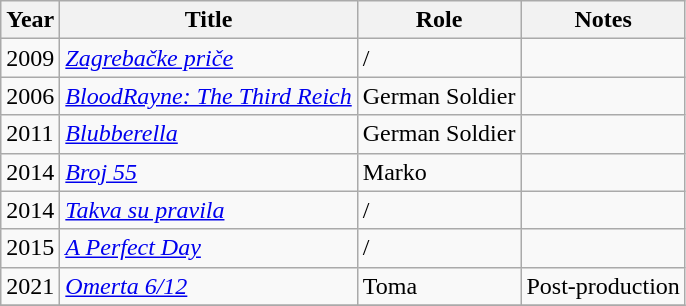<table class="wikitable sortable">
<tr>
<th>Year</th>
<th>Title</th>
<th>Role</th>
<th class="unsortable">Notes</th>
</tr>
<tr>
<td>2009</td>
<td><em><a href='#'>Zagrebačke priče</a></em></td>
<td>/</td>
<td></td>
</tr>
<tr>
<td>2006</td>
<td><em><a href='#'>BloodRayne: The Third Reich</a></em></td>
<td>German Soldier</td>
<td></td>
</tr>
<tr>
<td>2011</td>
<td><em><a href='#'>Blubberella</a></em></td>
<td>German Soldier</td>
<td></td>
</tr>
<tr>
<td>2014</td>
<td><em><a href='#'>Broj 55</a></em></td>
<td>Marko</td>
<td></td>
</tr>
<tr>
<td>2014</td>
<td><em><a href='#'>Takva su pravila</a></em></td>
<td>/</td>
<td></td>
</tr>
<tr>
<td>2015</td>
<td><em><a href='#'>A Perfect Day</a></em></td>
<td>/</td>
<td></td>
</tr>
<tr>
<td>2021</td>
<td><em><a href='#'>Omerta 6/12</a></em></td>
<td>Toma</td>
<td>Post-production</td>
</tr>
<tr>
</tr>
</table>
